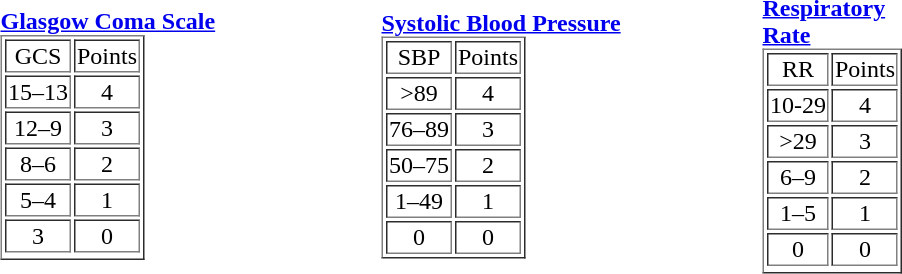<table border="0">
<tr>
<td style="width:250px;"><strong><a href='#'>Glasgow Coma Scale</a></strong><br><table border="1" style="text-align: center;">
<tr>
<td>GCS</td>
<td>Points</td>
</tr>
<tr>
<td>15–13</td>
<td>4</td>
</tr>
<tr>
<td>12–9</td>
<td>3</td>
</tr>
<tr>
<td>8–6</td>
<td>2</td>
</tr>
<tr>
<td>5–4</td>
<td>1</td>
</tr>
<tr>
<td>3</td>
<td>0</td>
</tr>
<tr>
</tr>
</table>
</td>
<td style="width:250px;"><strong><a href='#'>Systolic Blood Pressure</a></strong><br><table border="1" style="text-align: center;">
<tr>
<td>SBP</td>
<td>Points</td>
</tr>
<tr>
<td>>89</td>
<td>4</td>
</tr>
<tr>
<td>76–89</td>
<td>3</td>
</tr>
<tr>
<td>50–75</td>
<td>2</td>
</tr>
<tr>
<td>1–49</td>
<td>1</td>
</tr>
<tr>
<td>0</td>
<td>0</td>
</tr>
</table>
</td>
<td style="width:100px;"><strong><a href='#'>Respiratory Rate</a></strong><br><table border="1" style="text-align: center;">
<tr>
<td>RR</td>
<td>Points</td>
</tr>
<tr>
<td>10-29</td>
<td>4</td>
</tr>
<tr>
<td>>29</td>
<td>3</td>
</tr>
<tr>
<td>6–9</td>
<td>2</td>
</tr>
<tr>
<td>1–5</td>
<td>1</td>
</tr>
<tr>
<td>0</td>
<td>0</td>
</tr>
<tr>
</tr>
</table>
</td>
</tr>
</table>
